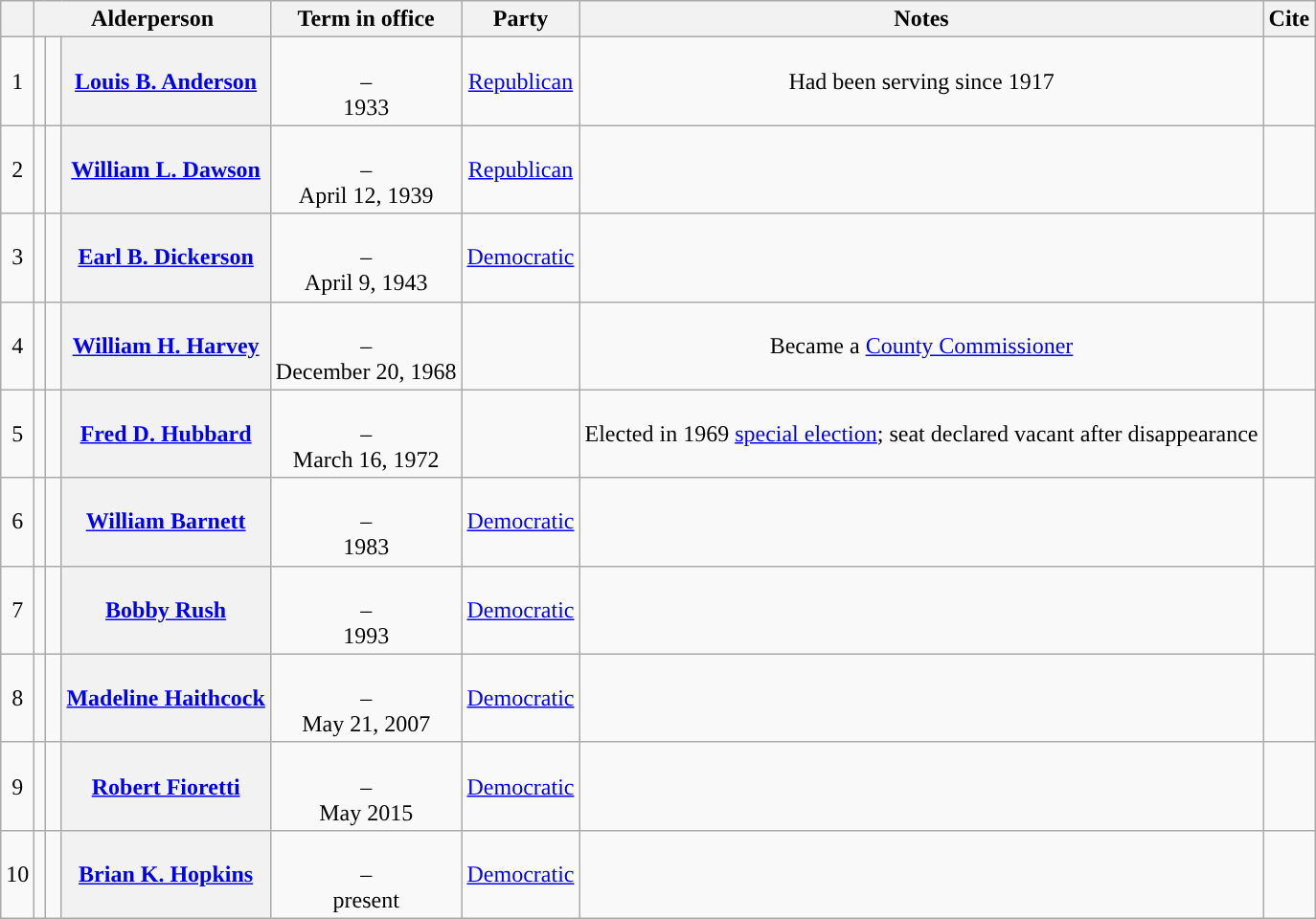<table class="wikitable sortable" style="text-align:center;">
<tr>
<th scope="col"></th>
<th scope="col" colspan="3">Alderperson</th>
<th scope="col">Term in office</th>
<th scope="col">Party</th>
<th scope="col">Notes</th>
<th scope="col">Cite</th>
</tr>
<tr style="height:2em;">
<td>1</td>
<td></td>
<td> </td>
<th scope="row"><a href='#'>Louis B. Anderson</a></th>
<td><br>–<br>1933</td>
<td><a href='#'>Republican</a></td>
<td>Had been serving since 1917</td>
<td></td>
</tr>
<tr style="height:2em;">
<td>2</td>
<td></td>
<td> </td>
<th scope="row"><a href='#'>William L. Dawson</a></th>
<td><br>–<br>April 12, 1939</td>
<td><a href='#'>Republican</a></td>
<td></td>
<td></td>
</tr>
<tr style="height:2em;">
<td>3</td>
<td></td>
<td> </td>
<th scope="row"><a href='#'>Earl B. Dickerson</a></th>
<td><br>–<br>April 9, 1943</td>
<td><a href='#'>Democratic</a></td>
<td></td>
<td></td>
</tr>
<tr style="height:2em;">
<td>4</td>
<td></td>
<td></td>
<th scope="row"><a href='#'>William H. Harvey</a></th>
<td><br>–<br>December 20, 1968</td>
<td></td>
<td>Became a <a href='#'>County Commissioner</a></td>
<td></td>
</tr>
<tr style="height:2em;">
<td>5</td>
<td></td>
<td></td>
<th scope="row"><a href='#'>Fred D. Hubbard</a></th>
<td><br>–<br>March 16, 1972</td>
<td></td>
<td>Elected in 1969 <a href='#'>special election</a>; seat declared vacant after disappearance</td>
<td></td>
</tr>
<tr style="height:2em;">
<td>6</td>
<td></td>
<td> </td>
<th scope="row"><a href='#'>William Barnett</a></th>
<td><br>–<br>1983</td>
<td><a href='#'>Democratic</a></td>
<td></td>
<td></td>
</tr>
<tr style="height:2em;">
<td>7</td>
<td></td>
<td> </td>
<th scope="row"><a href='#'>Bobby Rush</a></th>
<td><br>–<br>1993</td>
<td><a href='#'>Democratic</a></td>
<td></td>
<td></td>
</tr>
<tr style="height:2em;">
<td>8</td>
<td></td>
<td> </td>
<th scope="row"><a href='#'>Madeline Haithcock</a></th>
<td><br>–<br>May 21, 2007</td>
<td><a href='#'>Democratic</a></td>
<td></td>
<td></td>
</tr>
<tr style="height:2em;">
<td>9</td>
<td></td>
<td> </td>
<th scope="row"><a href='#'>Robert Fioretti</a></th>
<td><br>–<br>May 2015</td>
<td><a href='#'>Democratic</a></td>
<td></td>
</tr>
<tr style="height:2em;">
<td>10</td>
<td></td>
<td> </td>
<th scope="row"><a href='#'>Brian K. Hopkins</a></th>
<td><br>–<br>present</td>
<td><a href='#'>Democratic</a></td>
<td></td>
<td></td>
</tr>
</table>
